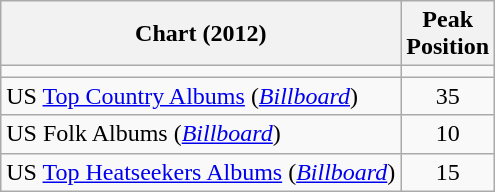<table class="wikitable">
<tr>
<th align="left">Chart (2012)</th>
<th align="left">Peak<br>Position</th>
</tr>
<tr>
<td></td>
</tr>
<tr>
<td>US <a href='#'>Top Country Albums</a> (<em><a href='#'>Billboard</a></em>)</td>
<td align="center">35</td>
</tr>
<tr>
<td>US Folk Albums (<em><a href='#'>Billboard</a></em>)</td>
<td align="center">10</td>
</tr>
<tr>
<td>US <a href='#'>Top Heatseekers Albums</a> (<em><a href='#'>Billboard</a></em>)</td>
<td align="center">15</td>
</tr>
</table>
